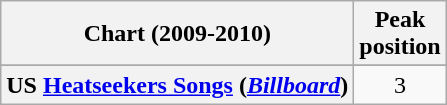<table class="wikitable sortable plainrowheaders" style="text-align:center">
<tr>
<th scope="col">Chart (2009-2010)</th>
<th scope="col">Peak<br> position</th>
</tr>
<tr>
</tr>
<tr>
</tr>
<tr>
</tr>
<tr>
<th scope="row">US <a href='#'>Heatseekers Songs</a> (<em><a href='#'>Billboard</a></em>)</th>
<td style="text-align:center;">3</td>
</tr>
</table>
